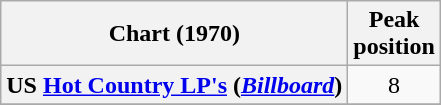<table class="wikitable plainrowheaders" style="text-align:center">
<tr>
<th scope="col">Chart (1970)</th>
<th scope="col">Peak<br>position</th>
</tr>
<tr>
<th scope = "row">US <a href='#'>Hot Country LP's</a> (<em><a href='#'>Billboard</a></em>)</th>
<td>8</td>
</tr>
<tr>
</tr>
</table>
